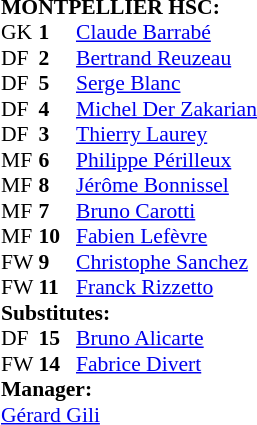<table style="font-size: 90%" cellspacing="0" cellpadding="0" align=center>
<tr>
<td colspan=4><strong>MONTPELLIER HSC:</strong></td>
</tr>
<tr>
<th width=25></th>
<th width=25></th>
</tr>
<tr>
<td>GK</td>
<td><strong>1</strong></td>
<td> <a href='#'>Claude Barrabé</a></td>
</tr>
<tr>
<td>DF</td>
<td><strong>2</strong></td>
<td> <a href='#'>Bertrand Reuzeau</a></td>
<td></td>
<td></td>
</tr>
<tr>
<td>DF</td>
<td><strong>5</strong></td>
<td> <a href='#'>Serge Blanc</a></td>
</tr>
<tr>
<td>DF</td>
<td><strong>4</strong></td>
<td> <a href='#'>Michel Der Zakarian</a></td>
</tr>
<tr>
<td>DF</td>
<td><strong>3</strong></td>
<td> <a href='#'>Thierry Laurey</a></td>
</tr>
<tr>
<td>MF</td>
<td><strong>6</strong></td>
<td> <a href='#'>Philippe Périlleux</a></td>
<td></td>
<td></td>
</tr>
<tr>
<td>MF</td>
<td><strong>8</strong></td>
<td> <a href='#'>Jérôme Bonnissel</a></td>
</tr>
<tr>
<td>MF</td>
<td><strong>7</strong></td>
<td> <a href='#'>Bruno Carotti</a></td>
</tr>
<tr>
<td>MF</td>
<td><strong>10</strong></td>
<td> <a href='#'>Fabien Lefèvre</a></td>
</tr>
<tr>
<td>FW</td>
<td><strong>9</strong></td>
<td> <a href='#'>Christophe Sanchez</a></td>
</tr>
<tr>
<td>FW</td>
<td><strong>11</strong></td>
<td> <a href='#'>Franck Rizzetto</a></td>
</tr>
<tr>
<td colspan=3><strong>Substitutes:</strong></td>
</tr>
<tr>
<td>DF</td>
<td><strong>15</strong></td>
<td> <a href='#'>Bruno Alicarte</a></td>
<td></td>
<td></td>
</tr>
<tr>
<td>FW</td>
<td><strong>14</strong></td>
<td> <a href='#'>Fabrice Divert</a></td>
<td></td>
<td></td>
</tr>
<tr>
<td colspan=3><strong>Manager:</strong></td>
</tr>
<tr>
<td colspan=4> <a href='#'>Gérard Gili</a></td>
</tr>
</table>
